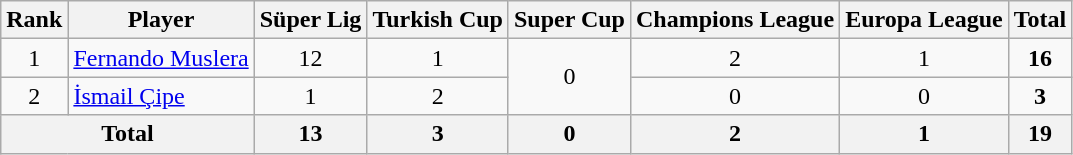<table class="wikitable" style="text-align: center;">
<tr>
<th>Rank</th>
<th>Player</th>
<th>Süper Lig</th>
<th>Turkish Cup</th>
<th>Super Cup</th>
<th>Champions League</th>
<th>Europa League</th>
<th>Total</th>
</tr>
<tr>
<td>1</td>
<td align=left> <a href='#'>Fernando Muslera</a></td>
<td>12</td>
<td>1</td>
<td rowspan=2>0</td>
<td>2</td>
<td>1</td>
<td><strong>16</strong></td>
</tr>
<tr>
<td>2</td>
<td align=left> <a href='#'>İsmail Çipe</a></td>
<td>1</td>
<td>2</td>
<td>0</td>
<td>0</td>
<td><strong>3</strong></td>
</tr>
<tr>
<th colspan=2>Total</th>
<th>13</th>
<th>3</th>
<th>0</th>
<th>2</th>
<th>1</th>
<th>19</th>
</tr>
</table>
